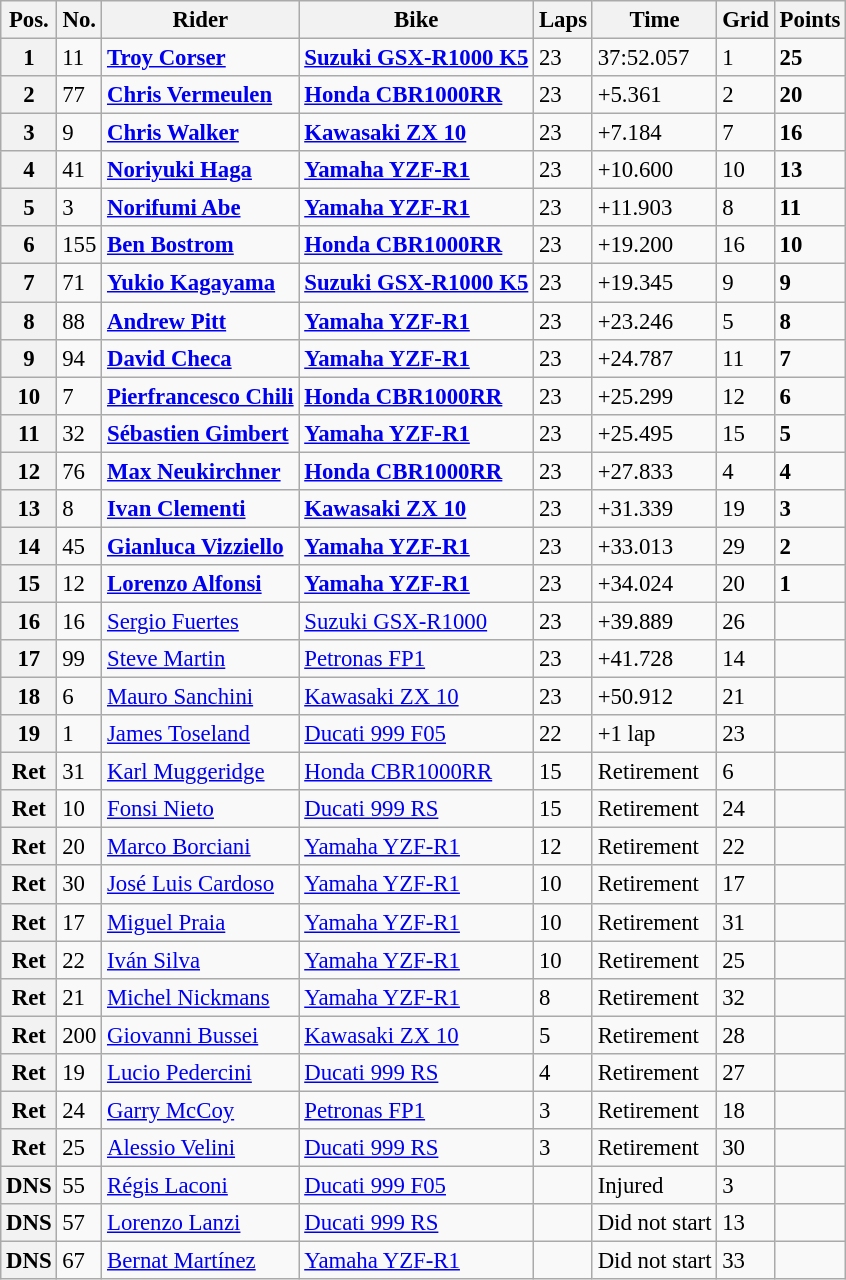<table class="wikitable" style="font-size: 95%;">
<tr>
<th>Pos.</th>
<th>No.</th>
<th>Rider</th>
<th>Bike</th>
<th>Laps</th>
<th>Time</th>
<th>Grid</th>
<th>Points</th>
</tr>
<tr>
<th>1</th>
<td>11</td>
<td> <strong><a href='#'>Troy Corser</a></strong></td>
<td><strong><a href='#'>Suzuki GSX-R1000 K5</a></strong></td>
<td>23</td>
<td>37:52.057</td>
<td>1</td>
<td><strong>25</strong></td>
</tr>
<tr>
<th>2</th>
<td>77</td>
<td> <strong><a href='#'>Chris Vermeulen</a></strong></td>
<td><strong><a href='#'>Honda CBR1000RR</a></strong></td>
<td>23</td>
<td>+5.361</td>
<td>2</td>
<td><strong>20</strong></td>
</tr>
<tr>
<th>3</th>
<td>9</td>
<td> <strong><a href='#'>Chris Walker</a></strong></td>
<td><strong><a href='#'>Kawasaki ZX 10</a></strong></td>
<td>23</td>
<td>+7.184</td>
<td>7</td>
<td><strong>16</strong></td>
</tr>
<tr>
<th>4</th>
<td>41</td>
<td> <strong><a href='#'>Noriyuki Haga</a></strong></td>
<td><strong><a href='#'>Yamaha YZF-R1</a></strong></td>
<td>23</td>
<td>+10.600</td>
<td>10</td>
<td><strong>13</strong></td>
</tr>
<tr>
<th>5</th>
<td>3</td>
<td> <strong><a href='#'>Norifumi Abe</a></strong></td>
<td><strong><a href='#'>Yamaha YZF-R1</a></strong></td>
<td>23</td>
<td>+11.903</td>
<td>8</td>
<td><strong>11</strong></td>
</tr>
<tr>
<th>6</th>
<td>155</td>
<td> <strong><a href='#'>Ben Bostrom</a></strong></td>
<td><strong><a href='#'>Honda CBR1000RR</a></strong></td>
<td>23</td>
<td>+19.200</td>
<td>16</td>
<td><strong>10</strong></td>
</tr>
<tr>
<th>7</th>
<td>71</td>
<td> <strong><a href='#'>Yukio Kagayama</a></strong></td>
<td><strong><a href='#'>Suzuki GSX-R1000 K5</a></strong></td>
<td>23</td>
<td>+19.345</td>
<td>9</td>
<td><strong>9</strong></td>
</tr>
<tr>
<th>8</th>
<td>88</td>
<td> <strong><a href='#'>Andrew Pitt</a></strong></td>
<td><strong><a href='#'>Yamaha YZF-R1</a></strong></td>
<td>23</td>
<td>+23.246</td>
<td>5</td>
<td><strong>8</strong></td>
</tr>
<tr>
<th>9</th>
<td>94</td>
<td> <strong><a href='#'>David Checa</a></strong></td>
<td><strong><a href='#'>Yamaha YZF-R1</a></strong></td>
<td>23</td>
<td>+24.787</td>
<td>11</td>
<td><strong>7</strong></td>
</tr>
<tr>
<th>10</th>
<td>7</td>
<td> <strong><a href='#'>Pierfrancesco Chili</a></strong></td>
<td><strong><a href='#'>Honda CBR1000RR</a></strong></td>
<td>23</td>
<td>+25.299</td>
<td>12</td>
<td><strong>6</strong></td>
</tr>
<tr>
<th>11</th>
<td>32</td>
<td> <strong><a href='#'>Sébastien Gimbert</a></strong></td>
<td><strong><a href='#'>Yamaha YZF-R1</a></strong></td>
<td>23</td>
<td>+25.495</td>
<td>15</td>
<td><strong>5</strong></td>
</tr>
<tr>
<th>12</th>
<td>76</td>
<td> <strong><a href='#'>Max Neukirchner</a></strong></td>
<td><strong><a href='#'>Honda CBR1000RR</a></strong></td>
<td>23</td>
<td>+27.833</td>
<td>4</td>
<td><strong>4</strong></td>
</tr>
<tr>
<th>13</th>
<td>8</td>
<td> <strong><a href='#'>Ivan Clementi</a></strong></td>
<td><strong><a href='#'>Kawasaki ZX 10</a></strong></td>
<td>23</td>
<td>+31.339</td>
<td>19</td>
<td><strong>3</strong></td>
</tr>
<tr>
<th>14</th>
<td>45</td>
<td> <strong><a href='#'>Gianluca Vizziello</a></strong></td>
<td><strong><a href='#'>Yamaha YZF-R1</a></strong></td>
<td>23</td>
<td>+33.013</td>
<td>29</td>
<td><strong>2</strong></td>
</tr>
<tr>
<th>15</th>
<td>12</td>
<td> <strong><a href='#'>Lorenzo Alfonsi</a></strong></td>
<td><strong><a href='#'>Yamaha YZF-R1</a></strong></td>
<td>23</td>
<td>+34.024</td>
<td>20</td>
<td><strong>1</strong></td>
</tr>
<tr>
<th>16</th>
<td>16</td>
<td> <a href='#'>Sergio Fuertes</a></td>
<td><a href='#'>Suzuki GSX-R1000</a></td>
<td>23</td>
<td>+39.889</td>
<td>26</td>
<td></td>
</tr>
<tr>
<th>17</th>
<td>99</td>
<td> <a href='#'>Steve Martin</a></td>
<td><a href='#'>Petronas FP1</a></td>
<td>23</td>
<td>+41.728</td>
<td>14</td>
<td></td>
</tr>
<tr>
<th>18</th>
<td>6</td>
<td> <a href='#'>Mauro Sanchini</a></td>
<td><a href='#'>Kawasaki ZX 10</a></td>
<td>23</td>
<td>+50.912</td>
<td>21</td>
<td></td>
</tr>
<tr>
<th>19</th>
<td>1</td>
<td> <a href='#'>James Toseland</a></td>
<td><a href='#'>Ducati 999 F05</a></td>
<td>22</td>
<td>+1 lap</td>
<td>23</td>
<td></td>
</tr>
<tr>
<th>Ret</th>
<td>31</td>
<td> <a href='#'>Karl Muggeridge</a></td>
<td><a href='#'>Honda CBR1000RR</a></td>
<td>15</td>
<td>Retirement</td>
<td>6</td>
<td></td>
</tr>
<tr>
<th>Ret</th>
<td>10</td>
<td> <a href='#'>Fonsi Nieto</a></td>
<td><a href='#'>Ducati 999 RS</a></td>
<td>15</td>
<td>Retirement</td>
<td>24</td>
<td></td>
</tr>
<tr>
<th>Ret</th>
<td>20</td>
<td> <a href='#'>Marco Borciani</a></td>
<td><a href='#'>Yamaha YZF-R1</a></td>
<td>12</td>
<td>Retirement</td>
<td>22</td>
<td></td>
</tr>
<tr>
<th>Ret</th>
<td>30</td>
<td> <a href='#'>José Luis Cardoso</a></td>
<td><a href='#'>Yamaha YZF-R1</a></td>
<td>10</td>
<td>Retirement</td>
<td>17</td>
<td></td>
</tr>
<tr>
<th>Ret</th>
<td>17</td>
<td> <a href='#'>Miguel Praia</a></td>
<td><a href='#'>Yamaha YZF-R1</a></td>
<td>10</td>
<td>Retirement</td>
<td>31</td>
<td></td>
</tr>
<tr>
<th>Ret</th>
<td>22</td>
<td> <a href='#'>Iván Silva</a></td>
<td><a href='#'>Yamaha YZF-R1</a></td>
<td>10</td>
<td>Retirement</td>
<td>25</td>
<td></td>
</tr>
<tr>
<th>Ret</th>
<td>21</td>
<td> <a href='#'>Michel Nickmans</a></td>
<td><a href='#'>Yamaha YZF-R1</a></td>
<td>8</td>
<td>Retirement</td>
<td>32</td>
<td></td>
</tr>
<tr>
<th>Ret</th>
<td>200</td>
<td> <a href='#'>Giovanni Bussei</a></td>
<td><a href='#'>Kawasaki ZX 10</a></td>
<td>5</td>
<td>Retirement</td>
<td>28</td>
<td></td>
</tr>
<tr>
<th>Ret</th>
<td>19</td>
<td> <a href='#'>Lucio Pedercini</a></td>
<td><a href='#'>Ducati 999 RS</a></td>
<td>4</td>
<td>Retirement</td>
<td>27</td>
<td></td>
</tr>
<tr>
<th>Ret</th>
<td>24</td>
<td> <a href='#'>Garry McCoy</a></td>
<td><a href='#'>Petronas FP1</a></td>
<td>3</td>
<td>Retirement</td>
<td>18</td>
<td></td>
</tr>
<tr>
<th>Ret</th>
<td>25</td>
<td> <a href='#'>Alessio Velini</a></td>
<td><a href='#'>Ducati 999 RS</a></td>
<td>3</td>
<td>Retirement</td>
<td>30</td>
<td></td>
</tr>
<tr>
<th>DNS</th>
<td>55</td>
<td> <a href='#'>Régis Laconi</a></td>
<td><a href='#'>Ducati 999 F05</a></td>
<td></td>
<td>Injured</td>
<td>3</td>
<td></td>
</tr>
<tr>
<th>DNS</th>
<td>57</td>
<td> <a href='#'>Lorenzo Lanzi</a></td>
<td><a href='#'>Ducati 999 RS</a></td>
<td></td>
<td>Did not start</td>
<td>13</td>
<td></td>
</tr>
<tr>
<th>DNS</th>
<td>67</td>
<td> <a href='#'>Bernat Martínez</a></td>
<td><a href='#'>Yamaha YZF-R1</a></td>
<td></td>
<td>Did not start</td>
<td>33</td>
<td></td>
</tr>
</table>
